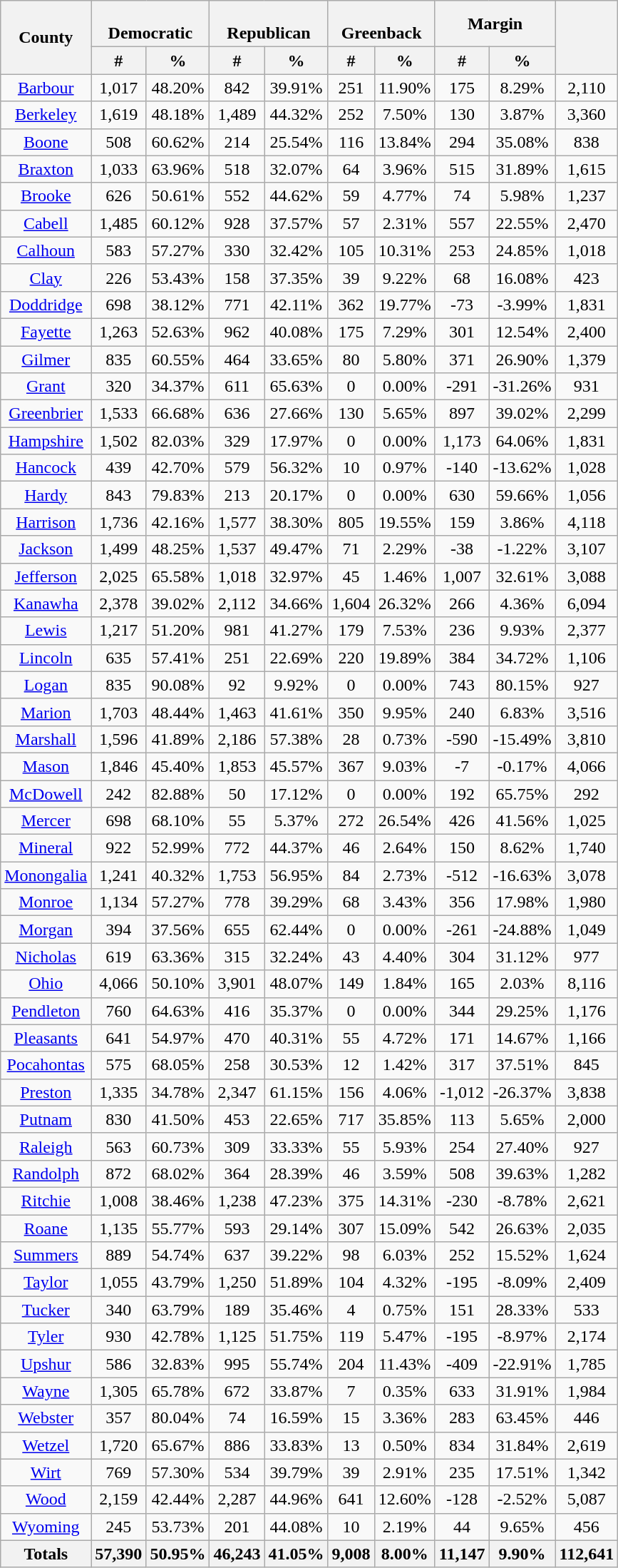<table class="wikitable sortable mw-collapsible mw-collapsed">
<tr>
<th rowspan="2">County</th>
<th colspan="2"><br>Democratic</th>
<th colspan="2"><br>Republican</th>
<th colspan="2"><br>Greenback</th>
<th colspan="2">Margin</th>
<th rowspan="2"></th>
</tr>
<tr style="text-align:center">
<th data-sort-type="number">#</th>
<th data-sort-type="number">%</th>
<th data-sort-type="number">#</th>
<th data-sort-type="number">%</th>
<th data-sort-type="number">#</th>
<th data-sort-type="number">%</th>
<th data-sort-type="number">#</th>
<th data-sort-type="number">%</th>
</tr>
<tr style="text-align:center;">
<td><a href='#'>Barbour</a></td>
<td>1,017</td>
<td>48.20%</td>
<td>842</td>
<td>39.91%</td>
<td>251</td>
<td>11.90%</td>
<td>175</td>
<td>8.29%</td>
<td>2,110</td>
</tr>
<tr style="text-align:center;">
<td><a href='#'>Berkeley</a></td>
<td>1,619</td>
<td>48.18%</td>
<td>1,489</td>
<td>44.32%</td>
<td>252</td>
<td>7.50%</td>
<td>130</td>
<td>3.87%</td>
<td>3,360</td>
</tr>
<tr style="text-align:center;">
<td><a href='#'>Boone</a></td>
<td>508</td>
<td>60.62%</td>
<td>214</td>
<td>25.54%</td>
<td>116</td>
<td>13.84%</td>
<td>294</td>
<td>35.08%</td>
<td>838</td>
</tr>
<tr style="text-align:center;">
<td><a href='#'>Braxton</a></td>
<td>1,033</td>
<td>63.96%</td>
<td>518</td>
<td>32.07%</td>
<td>64</td>
<td>3.96%</td>
<td>515</td>
<td>31.89%</td>
<td>1,615</td>
</tr>
<tr style="text-align:center;">
<td><a href='#'>Brooke</a></td>
<td>626</td>
<td>50.61%</td>
<td>552</td>
<td>44.62%</td>
<td>59</td>
<td>4.77%</td>
<td>74</td>
<td>5.98%</td>
<td>1,237</td>
</tr>
<tr style="text-align:center;">
<td><a href='#'>Cabell</a></td>
<td>1,485</td>
<td>60.12%</td>
<td>928</td>
<td>37.57%</td>
<td>57</td>
<td>2.31%</td>
<td>557</td>
<td>22.55%</td>
<td>2,470</td>
</tr>
<tr style="text-align:center;">
<td><a href='#'>Calhoun</a></td>
<td>583</td>
<td>57.27%</td>
<td>330</td>
<td>32.42%</td>
<td>105</td>
<td>10.31%</td>
<td>253</td>
<td>24.85%</td>
<td>1,018</td>
</tr>
<tr style="text-align:center;">
<td><a href='#'>Clay</a></td>
<td>226</td>
<td>53.43%</td>
<td>158</td>
<td>37.35%</td>
<td>39</td>
<td>9.22%</td>
<td>68</td>
<td>16.08%</td>
<td>423</td>
</tr>
<tr style="text-align:center;">
<td><a href='#'>Doddridge</a></td>
<td>698</td>
<td>38.12%</td>
<td>771</td>
<td>42.11%</td>
<td>362</td>
<td>19.77%</td>
<td>-73</td>
<td>-3.99%</td>
<td>1,831</td>
</tr>
<tr style="text-align:center;">
<td><a href='#'>Fayette</a></td>
<td>1,263</td>
<td>52.63%</td>
<td>962</td>
<td>40.08%</td>
<td>175</td>
<td>7.29%</td>
<td>301</td>
<td>12.54%</td>
<td>2,400</td>
</tr>
<tr style="text-align:center;">
<td><a href='#'>Gilmer</a></td>
<td>835</td>
<td>60.55%</td>
<td>464</td>
<td>33.65%</td>
<td>80</td>
<td>5.80%</td>
<td>371</td>
<td>26.90%</td>
<td>1,379</td>
</tr>
<tr style="text-align:center;">
<td><a href='#'>Grant</a></td>
<td>320</td>
<td>34.37%</td>
<td>611</td>
<td>65.63%</td>
<td>0</td>
<td>0.00%</td>
<td>-291</td>
<td>-31.26%</td>
<td>931</td>
</tr>
<tr style="text-align:center;">
<td><a href='#'>Greenbrier</a></td>
<td>1,533</td>
<td>66.68%</td>
<td>636</td>
<td>27.66%</td>
<td>130</td>
<td>5.65%</td>
<td>897</td>
<td>39.02%</td>
<td>2,299</td>
</tr>
<tr style="text-align:center;">
<td><a href='#'>Hampshire</a></td>
<td>1,502</td>
<td>82.03%</td>
<td>329</td>
<td>17.97%</td>
<td>0</td>
<td>0.00%</td>
<td>1,173</td>
<td>64.06%</td>
<td>1,831</td>
</tr>
<tr style="text-align:center;">
<td><a href='#'>Hancock</a></td>
<td>439</td>
<td>42.70%</td>
<td>579</td>
<td>56.32%</td>
<td>10</td>
<td>0.97%</td>
<td>-140</td>
<td>-13.62%</td>
<td>1,028</td>
</tr>
<tr style="text-align:center;">
<td><a href='#'>Hardy</a></td>
<td>843</td>
<td>79.83%</td>
<td>213</td>
<td>20.17%</td>
<td>0</td>
<td>0.00%</td>
<td>630</td>
<td>59.66%</td>
<td>1,056</td>
</tr>
<tr style="text-align:center;">
<td><a href='#'>Harrison</a></td>
<td>1,736</td>
<td>42.16%</td>
<td>1,577</td>
<td>38.30%</td>
<td>805</td>
<td>19.55%</td>
<td>159</td>
<td>3.86%</td>
<td>4,118</td>
</tr>
<tr style="text-align:center;">
<td><a href='#'>Jackson</a></td>
<td>1,499</td>
<td>48.25%</td>
<td>1,537</td>
<td>49.47%</td>
<td>71</td>
<td>2.29%</td>
<td>-38</td>
<td>-1.22%</td>
<td>3,107</td>
</tr>
<tr style="text-align:center;">
<td><a href='#'>Jefferson</a></td>
<td>2,025</td>
<td>65.58%</td>
<td>1,018</td>
<td>32.97%</td>
<td>45</td>
<td>1.46%</td>
<td>1,007</td>
<td>32.61%</td>
<td>3,088</td>
</tr>
<tr style="text-align:center;">
<td><a href='#'>Kanawha</a></td>
<td>2,378</td>
<td>39.02%</td>
<td>2,112</td>
<td>34.66%</td>
<td>1,604</td>
<td>26.32%</td>
<td>266</td>
<td>4.36%</td>
<td>6,094</td>
</tr>
<tr style="text-align:center;">
<td><a href='#'>Lewis</a></td>
<td>1,217</td>
<td>51.20%</td>
<td>981</td>
<td>41.27%</td>
<td>179</td>
<td>7.53%</td>
<td>236</td>
<td>9.93%</td>
<td>2,377</td>
</tr>
<tr style="text-align:center;">
<td><a href='#'>Lincoln</a></td>
<td>635</td>
<td>57.41%</td>
<td>251</td>
<td>22.69%</td>
<td>220</td>
<td>19.89%</td>
<td>384</td>
<td>34.72%</td>
<td>1,106</td>
</tr>
<tr style="text-align:center;">
<td><a href='#'>Logan</a></td>
<td>835</td>
<td>90.08%</td>
<td>92</td>
<td>9.92%</td>
<td>0</td>
<td>0.00%</td>
<td>743</td>
<td>80.15%</td>
<td>927</td>
</tr>
<tr style="text-align:center;">
<td><a href='#'>Marion</a></td>
<td>1,703</td>
<td>48.44%</td>
<td>1,463</td>
<td>41.61%</td>
<td>350</td>
<td>9.95%</td>
<td>240</td>
<td>6.83%</td>
<td>3,516</td>
</tr>
<tr style="text-align:center;">
<td><a href='#'>Marshall</a></td>
<td>1,596</td>
<td>41.89%</td>
<td>2,186</td>
<td>57.38%</td>
<td>28</td>
<td>0.73%</td>
<td>-590</td>
<td>-15.49%</td>
<td>3,810</td>
</tr>
<tr style="text-align:center;">
<td><a href='#'>Mason</a></td>
<td>1,846</td>
<td>45.40%</td>
<td>1,853</td>
<td>45.57%</td>
<td>367</td>
<td>9.03%</td>
<td>-7</td>
<td>-0.17%</td>
<td>4,066</td>
</tr>
<tr style="text-align:center;">
<td><a href='#'>McDowell</a></td>
<td>242</td>
<td>82.88%</td>
<td>50</td>
<td>17.12%</td>
<td>0</td>
<td>0.00%</td>
<td>192</td>
<td>65.75%</td>
<td>292</td>
</tr>
<tr style="text-align:center;">
<td><a href='#'>Mercer</a></td>
<td>698</td>
<td>68.10%</td>
<td>55</td>
<td>5.37%</td>
<td>272</td>
<td>26.54%</td>
<td>426</td>
<td>41.56%</td>
<td>1,025</td>
</tr>
<tr style="text-align:center;">
<td><a href='#'>Mineral</a></td>
<td>922</td>
<td>52.99%</td>
<td>772</td>
<td>44.37%</td>
<td>46</td>
<td>2.64%</td>
<td>150</td>
<td>8.62%</td>
<td>1,740</td>
</tr>
<tr style="text-align:center;">
<td><a href='#'>Monongalia</a></td>
<td>1,241</td>
<td>40.32%</td>
<td>1,753</td>
<td>56.95%</td>
<td>84</td>
<td>2.73%</td>
<td>-512</td>
<td>-16.63%</td>
<td>3,078</td>
</tr>
<tr style="text-align:center;">
<td><a href='#'>Monroe</a></td>
<td>1,134</td>
<td>57.27%</td>
<td>778</td>
<td>39.29%</td>
<td>68</td>
<td>3.43%</td>
<td>356</td>
<td>17.98%</td>
<td>1,980</td>
</tr>
<tr style="text-align:center;">
<td><a href='#'>Morgan</a></td>
<td>394</td>
<td>37.56%</td>
<td>655</td>
<td>62.44%</td>
<td>0</td>
<td>0.00%</td>
<td>-261</td>
<td>-24.88%</td>
<td>1,049</td>
</tr>
<tr style="text-align:center;">
<td><a href='#'>Nicholas</a></td>
<td>619</td>
<td>63.36%</td>
<td>315</td>
<td>32.24%</td>
<td>43</td>
<td>4.40%</td>
<td>304</td>
<td>31.12%</td>
<td>977</td>
</tr>
<tr style="text-align:center;">
<td><a href='#'>Ohio</a></td>
<td>4,066</td>
<td>50.10%</td>
<td>3,901</td>
<td>48.07%</td>
<td>149</td>
<td>1.84%</td>
<td>165</td>
<td>2.03%</td>
<td>8,116</td>
</tr>
<tr style="text-align:center;">
<td><a href='#'>Pendleton</a></td>
<td>760</td>
<td>64.63%</td>
<td>416</td>
<td>35.37%</td>
<td>0</td>
<td>0.00%</td>
<td>344</td>
<td>29.25%</td>
<td>1,176</td>
</tr>
<tr style="text-align:center;">
<td><a href='#'>Pleasants</a></td>
<td>641</td>
<td>54.97%</td>
<td>470</td>
<td>40.31%</td>
<td>55</td>
<td>4.72%</td>
<td>171</td>
<td>14.67%</td>
<td>1,166</td>
</tr>
<tr style="text-align:center;">
<td><a href='#'>Pocahontas</a></td>
<td>575</td>
<td>68.05%</td>
<td>258</td>
<td>30.53%</td>
<td>12</td>
<td>1.42%</td>
<td>317</td>
<td>37.51%</td>
<td>845</td>
</tr>
<tr style="text-align:center;">
<td><a href='#'>Preston</a></td>
<td>1,335</td>
<td>34.78%</td>
<td>2,347</td>
<td>61.15%</td>
<td>156</td>
<td>4.06%</td>
<td>-1,012</td>
<td>-26.37%</td>
<td>3,838</td>
</tr>
<tr style="text-align:center;">
<td><a href='#'>Putnam</a></td>
<td>830</td>
<td>41.50%</td>
<td>453</td>
<td>22.65%</td>
<td>717</td>
<td>35.85%</td>
<td>113</td>
<td>5.65%</td>
<td>2,000</td>
</tr>
<tr style="text-align:center;">
<td><a href='#'>Raleigh</a></td>
<td>563</td>
<td>60.73%</td>
<td>309</td>
<td>33.33%</td>
<td>55</td>
<td>5.93%</td>
<td>254</td>
<td>27.40%</td>
<td>927</td>
</tr>
<tr style="text-align:center;">
<td><a href='#'>Randolph</a></td>
<td>872</td>
<td>68.02%</td>
<td>364</td>
<td>28.39%</td>
<td>46</td>
<td>3.59%</td>
<td>508</td>
<td>39.63%</td>
<td>1,282</td>
</tr>
<tr style="text-align:center;">
<td><a href='#'>Ritchie</a></td>
<td>1,008</td>
<td>38.46%</td>
<td>1,238</td>
<td>47.23%</td>
<td>375</td>
<td>14.31%</td>
<td>-230</td>
<td>-8.78%</td>
<td>2,621</td>
</tr>
<tr style="text-align:center;">
<td><a href='#'>Roane</a></td>
<td>1,135</td>
<td>55.77%</td>
<td>593</td>
<td>29.14%</td>
<td>307</td>
<td>15.09%</td>
<td>542</td>
<td>26.63%</td>
<td>2,035</td>
</tr>
<tr style="text-align:center;">
<td><a href='#'>Summers</a></td>
<td>889</td>
<td>54.74%</td>
<td>637</td>
<td>39.22%</td>
<td>98</td>
<td>6.03%</td>
<td>252</td>
<td>15.52%</td>
<td>1,624</td>
</tr>
<tr style="text-align:center;">
<td><a href='#'>Taylor</a></td>
<td>1,055</td>
<td>43.79%</td>
<td>1,250</td>
<td>51.89%</td>
<td>104</td>
<td>4.32%</td>
<td>-195</td>
<td>-8.09%</td>
<td>2,409</td>
</tr>
<tr style="text-align:center;">
<td><a href='#'>Tucker</a></td>
<td>340</td>
<td>63.79%</td>
<td>189</td>
<td>35.46%</td>
<td>4</td>
<td>0.75%</td>
<td>151</td>
<td>28.33%</td>
<td>533</td>
</tr>
<tr style="text-align:center;">
<td><a href='#'>Tyler</a></td>
<td>930</td>
<td>42.78%</td>
<td>1,125</td>
<td>51.75%</td>
<td>119</td>
<td>5.47%</td>
<td>-195</td>
<td>-8.97%</td>
<td>2,174</td>
</tr>
<tr style="text-align:center;">
<td><a href='#'>Upshur</a></td>
<td>586</td>
<td>32.83%</td>
<td>995</td>
<td>55.74%</td>
<td>204</td>
<td>11.43%</td>
<td>-409</td>
<td>-22.91%</td>
<td>1,785</td>
</tr>
<tr style="text-align:center;">
<td><a href='#'>Wayne</a></td>
<td>1,305</td>
<td>65.78%</td>
<td>672</td>
<td>33.87%</td>
<td>7</td>
<td>0.35%</td>
<td>633</td>
<td>31.91%</td>
<td>1,984</td>
</tr>
<tr style="text-align:center;">
<td><a href='#'>Webster</a></td>
<td>357</td>
<td>80.04%</td>
<td>74</td>
<td>16.59%</td>
<td>15</td>
<td>3.36%</td>
<td>283</td>
<td>63.45%</td>
<td>446</td>
</tr>
<tr style="text-align:center;">
<td><a href='#'>Wetzel</a></td>
<td>1,720</td>
<td>65.67%</td>
<td>886</td>
<td>33.83%</td>
<td>13</td>
<td>0.50%</td>
<td>834</td>
<td>31.84%</td>
<td>2,619</td>
</tr>
<tr style="text-align:center;">
<td><a href='#'>Wirt</a></td>
<td>769</td>
<td>57.30%</td>
<td>534</td>
<td>39.79%</td>
<td>39</td>
<td>2.91%</td>
<td>235</td>
<td>17.51%</td>
<td>1,342</td>
</tr>
<tr style="text-align:center;">
<td><a href='#'>Wood</a></td>
<td>2,159</td>
<td>42.44%</td>
<td>2,287</td>
<td>44.96%</td>
<td>641</td>
<td>12.60%</td>
<td>-128</td>
<td>-2.52%</td>
<td>5,087</td>
</tr>
<tr style="text-align:center;">
<td><a href='#'>Wyoming</a></td>
<td>245</td>
<td>53.73%</td>
<td>201</td>
<td>44.08%</td>
<td>10</td>
<td>2.19%</td>
<td>44</td>
<td>9.65%</td>
<td>456</td>
</tr>
<tr>
<th>Totals</th>
<th>57,390</th>
<th>50.95%</th>
<th>46,243</th>
<th>41.05%</th>
<th>9,008</th>
<th>8.00%</th>
<th>11,147</th>
<th>9.90%</th>
<th>112,641</th>
</tr>
</table>
